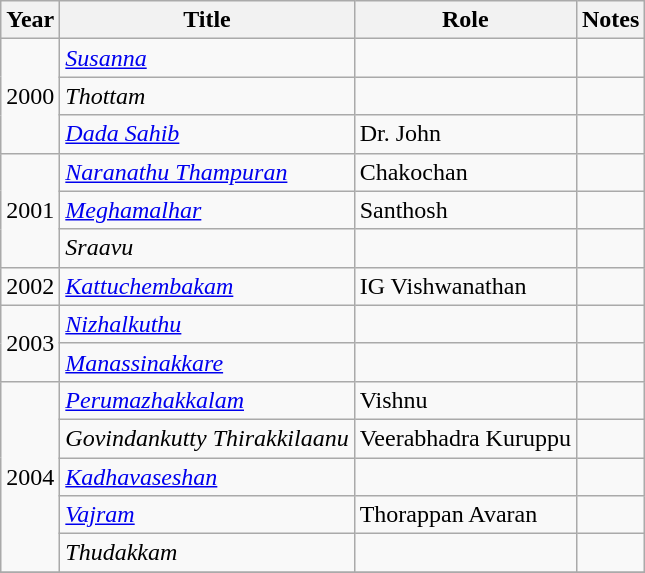<table class="wikitable sortable">
<tr>
<th>Year</th>
<th>Title</th>
<th>Role</th>
<th class="unsortable">Notes</th>
</tr>
<tr>
<td rowspan=3>2000</td>
<td><em><a href='#'>Susanna</a></em></td>
<td></td>
<td></td>
</tr>
<tr>
<td><em>Thottam</em></td>
<td></td>
<td></td>
</tr>
<tr>
<td><em><a href='#'>Dada Sahib</a></em></td>
<td>Dr. John</td>
<td></td>
</tr>
<tr>
<td rowspan=3>2001</td>
<td><em><a href='#'>Naranathu Thampuran</a></em></td>
<td>Chakochan</td>
<td></td>
</tr>
<tr>
<td><em><a href='#'>Meghamalhar</a></em></td>
<td>Santhosh</td>
<td></td>
</tr>
<tr>
<td><em>Sraavu</em></td>
<td></td>
<td></td>
</tr>
<tr>
<td>2002</td>
<td><em><a href='#'>Kattuchembakam</a></em></td>
<td>IG Vishwanathan</td>
<td></td>
</tr>
<tr>
<td rowspan=2>2003</td>
<td><em><a href='#'>Nizhalkuthu</a></em></td>
<td></td>
<td></td>
</tr>
<tr>
<td><em><a href='#'>Manassinakkare</a></em></td>
<td></td>
<td></td>
</tr>
<tr>
<td rowspan=5>2004</td>
<td><em><a href='#'>Perumazhakkalam</a></em></td>
<td>Vishnu</td>
<td></td>
</tr>
<tr>
<td><em>Govindankutty Thirakkilaanu</em></td>
<td>Veerabhadra Kuruppu</td>
<td></td>
</tr>
<tr>
<td><em><a href='#'>Kadhavaseshan</a></em></td>
<td></td>
<td></td>
</tr>
<tr>
<td><em><a href='#'>Vajram</a></em></td>
<td>Thorappan Avaran</td>
<td></td>
</tr>
<tr>
<td><em>Thudakkam</em></td>
<td></td>
<td></td>
</tr>
<tr>
</tr>
</table>
